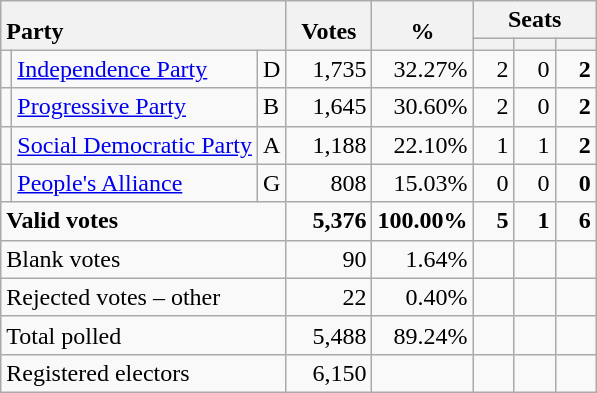<table class="wikitable" border="1" style="text-align:right;">
<tr>
<th style="text-align:left;" valign=bottom rowspan=2 colspan=3>Party</th>
<th align=center valign=bottom rowspan=2 width="50">Votes</th>
<th align=center valign=bottom rowspan=2 width="50">%</th>
<th colspan=3>Seats</th>
</tr>
<tr>
<th align=center valign=bottom width="20"><small></small></th>
<th align=center valign=bottom width="20"><small><a href='#'></a></small></th>
<th align=center valign=bottom width="20"><small></small></th>
</tr>
<tr>
<td></td>
<td align=left><a href='#'>Independence Party</a></td>
<td align=left>D</td>
<td>1,735</td>
<td>32.27%</td>
<td>2</td>
<td>0</td>
<td><strong>2</strong></td>
</tr>
<tr>
<td></td>
<td align=left><a href='#'>Progressive Party</a></td>
<td align=left>B</td>
<td>1,645</td>
<td>30.60%</td>
<td>2</td>
<td>0</td>
<td><strong>2</strong></td>
</tr>
<tr>
<td></td>
<td align=left><a href='#'>Social Democratic Party</a></td>
<td align=left>A</td>
<td>1,188</td>
<td>22.10%</td>
<td>1</td>
<td>1</td>
<td><strong>2</strong></td>
</tr>
<tr>
<td></td>
<td align=left><a href='#'>People's Alliance</a></td>
<td align=left>G</td>
<td>808</td>
<td>15.03%</td>
<td>0</td>
<td>0</td>
<td><strong>0</strong></td>
</tr>
<tr style="font-weight:bold">
<td align=left colspan=3>Valid votes</td>
<td>5,376</td>
<td>100.00%</td>
<td>5</td>
<td>1</td>
<td>6</td>
</tr>
<tr>
<td align=left colspan=3>Blank votes</td>
<td>90</td>
<td>1.64%</td>
<td></td>
<td></td>
<td></td>
</tr>
<tr>
<td align=left colspan=3>Rejected votes – other</td>
<td>22</td>
<td>0.40%</td>
<td></td>
<td></td>
<td></td>
</tr>
<tr>
<td align=left colspan=3>Total polled</td>
<td>5,488</td>
<td>89.24%</td>
<td></td>
<td></td>
<td></td>
</tr>
<tr>
<td align=left colspan=3>Registered electors</td>
<td>6,150</td>
<td></td>
<td></td>
<td></td>
<td></td>
</tr>
</table>
